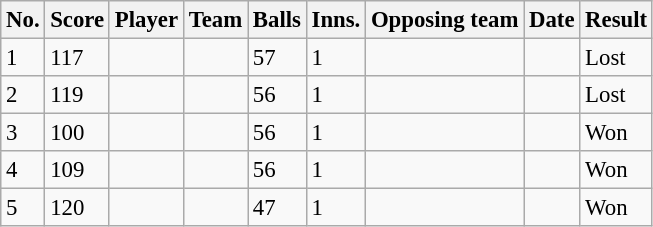<table class="wikitable sortable" style="font-size:95%">
<tr>
<th>No.</th>
<th>Score</th>
<th>Player</th>
<th>Team</th>
<th>Balls</th>
<th>Inns.</th>
<th>Opposing team</th>
<th>Date</th>
<th>Result</th>
</tr>
<tr>
<td>1</td>
<td> 117</td>
<td></td>
<td></td>
<td>57</td>
<td>1</td>
<td></td>
<td></td>
<td>Lost</td>
</tr>
<tr>
<td>2</td>
<td> 119</td>
<td></td>
<td></td>
<td>56</td>
<td>1</td>
<td></td>
<td></td>
<td>Lost</td>
</tr>
<tr>
<td>3</td>
<td> 100</td>
<td></td>
<td></td>
<td>56</td>
<td>1</td>
<td></td>
<td></td>
<td>Won</td>
</tr>
<tr>
<td>4</td>
<td> 109</td>
<td></td>
<td></td>
<td>56</td>
<td>1</td>
<td></td>
<td></td>
<td>Won</td>
</tr>
<tr>
<td>5</td>
<td> 120</td>
<td></td>
<td></td>
<td>47</td>
<td>1</td>
<td></td>
<td></td>
<td>Won</td>
</tr>
</table>
